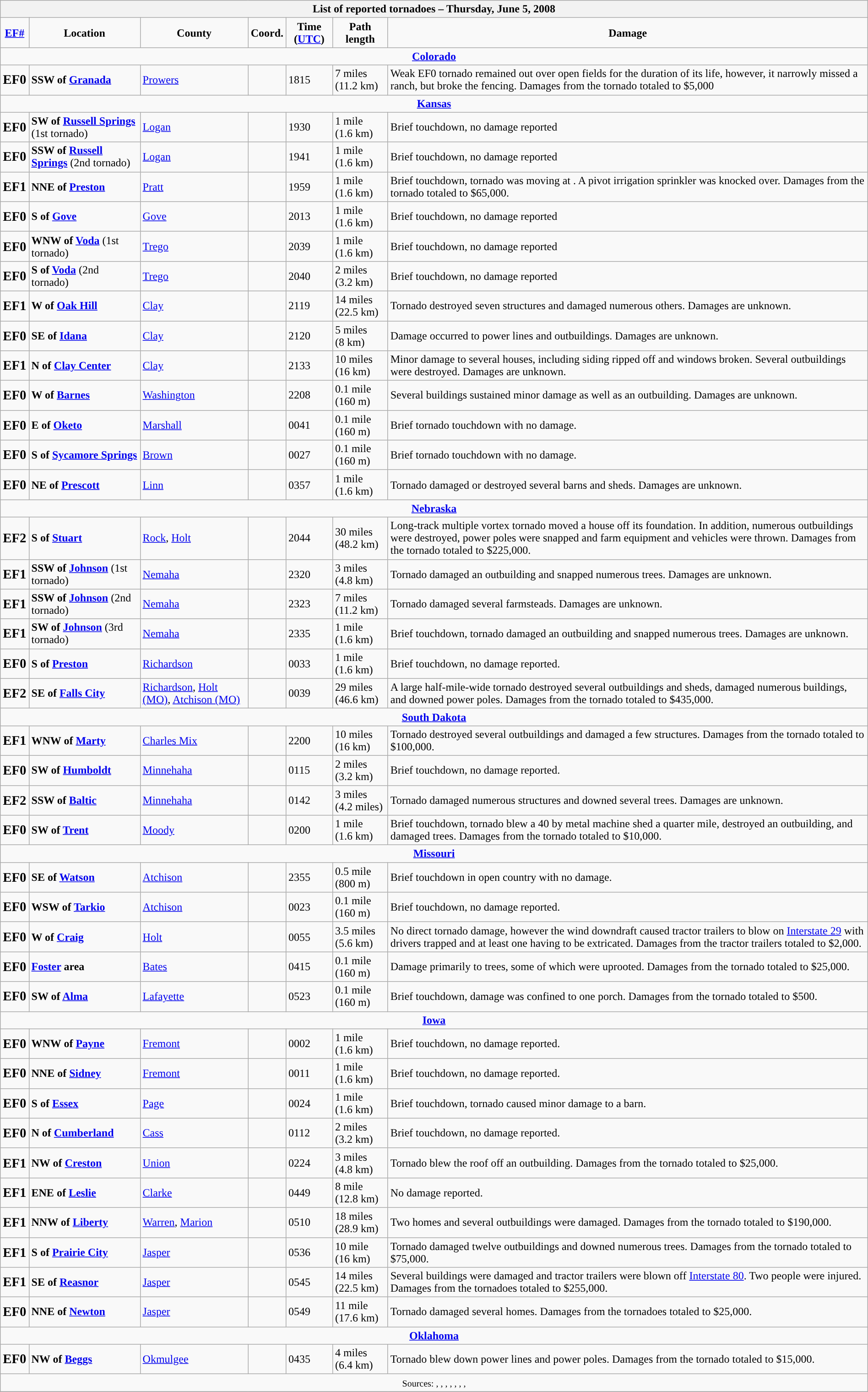<table class="wikitable collapsible" width="100%">
<tr>
<th colspan="7">List of reported tornadoes – Thursday, June 5, 2008</th>
</tr>
<tr>
<td style="text-align:center;"><strong><a href='#'>EF#</a></strong></td>
<td style="text-align:center;"><strong>Location</strong></td>
<td style="text-align:center;"><strong>County</strong></td>
<td style="text-align:center;"><strong>Coord.</strong></td>
<td style="text-align:center;"><strong>Time (<a href='#'>UTC</a>)</strong></td>
<td style="text-align:center;"><strong>Path length</strong></td>
<td style="text-align:center;"><strong>Damage</strong></td>
</tr>
<tr>
<td colspan="7" align=center><strong><a href='#'>Colorado</a></strong></td>
</tr>
<tr>
<td><big><strong>EF0</strong></big></td>
<td><strong>SSW of <a href='#'>Granada</a></strong></td>
<td><a href='#'>Prowers</a></td>
<td></td>
<td>1815</td>
<td>7 miles<br>(11.2 km)</td>
<td>Weak EF0 tornado remained out over open fields for the duration of its life, however, it narrowly missed a ranch, but broke the fencing. Damages from the tornado totaled to $5,000</td>
</tr>
<tr>
<td colspan="7" align=center><strong><a href='#'>Kansas</a></strong></td>
</tr>
<tr>
<td><big><strong>EF0</strong></big></td>
<td><strong>SW of <a href='#'>Russell Springs</a></strong> (1st tornado)</td>
<td><a href='#'>Logan</a></td>
<td></td>
<td>1930</td>
<td>1 mile<br>(1.6 km)</td>
<td>Brief touchdown, no damage reported</td>
</tr>
<tr>
<td><big><strong>EF0</strong></big></td>
<td><strong>SSW of <a href='#'>Russell Springs</a></strong> (2nd tornado)</td>
<td><a href='#'>Logan</a></td>
<td></td>
<td>1941</td>
<td>1 mile<br>(1.6 km)</td>
<td>Brief touchdown, no damage reported</td>
</tr>
<tr>
<td><big><strong>EF1</strong></big></td>
<td><strong>NNE of <a href='#'>Preston</a></strong></td>
<td><a href='#'>Pratt</a></td>
<td></td>
<td>1959</td>
<td>1 mile<br>(1.6 km)</td>
<td>Brief touchdown, tornado was moving at . A pivot irrigation sprinkler was knocked over. Damages from the tornado totaled to $65,000.</td>
</tr>
<tr>
<td><big><strong>EF0</strong></big></td>
<td><strong>S of <a href='#'>Gove</a></strong></td>
<td><a href='#'>Gove</a></td>
<td></td>
<td>2013</td>
<td>1 mile<br>(1.6 km)</td>
<td>Brief touchdown, no damage reported</td>
</tr>
<tr>
<td><big><strong>EF0</strong></big></td>
<td><strong>WNW of <a href='#'>Voda</a></strong> (1st tornado)</td>
<td><a href='#'>Trego</a></td>
<td></td>
<td>2039</td>
<td>1 mile<br>(1.6 km)</td>
<td>Brief touchdown, no damage reported</td>
</tr>
<tr>
<td><big><strong>EF0</strong></big></td>
<td><strong>S of <a href='#'>Voda</a></strong> (2nd tornado)</td>
<td><a href='#'>Trego</a></td>
<td></td>
<td>2040</td>
<td>2 miles<br>(3.2 km)</td>
<td>Brief touchdown, no damage reported</td>
</tr>
<tr>
<td><big><strong>EF1</strong></big></td>
<td><strong>W of <a href='#'>Oak Hill</a></strong></td>
<td><a href='#'>Clay</a></td>
<td></td>
<td>2119</td>
<td>14 miles<br>(22.5 km)</td>
<td>Tornado destroyed seven structures and damaged numerous others. Damages are unknown.</td>
</tr>
<tr>
<td><big><strong>EF0</strong></big></td>
<td><strong>SE of <a href='#'>Idana</a></strong></td>
<td><a href='#'>Clay</a></td>
<td></td>
<td>2120</td>
<td>5 miles<br>(8 km)</td>
<td>Damage occurred to power lines and outbuildings. Damages are unknown.</td>
</tr>
<tr>
<td><big><strong>EF1</strong></big></td>
<td><strong>N of <a href='#'>Clay Center</a></strong></td>
<td><a href='#'>Clay</a></td>
<td></td>
<td>2133</td>
<td>10 miles<br>(16 km)</td>
<td>Minor damage to several houses, including siding ripped off and windows broken. Several outbuildings were destroyed. Damages are unknown.</td>
</tr>
<tr>
<td><big><strong>EF0</strong></big></td>
<td><strong>W of <a href='#'>Barnes</a></strong></td>
<td><a href='#'>Washington</a></td>
<td></td>
<td>2208</td>
<td>0.1 mile<br>(160 m)</td>
<td>Several buildings sustained minor damage as well as an outbuilding. Damages are unknown.</td>
</tr>
<tr>
<td><big><strong>EF0</strong></big></td>
<td><strong>E of <a href='#'>Oketo</a></strong></td>
<td><a href='#'>Marshall</a></td>
<td></td>
<td>0041</td>
<td>0.1 mile<br>(160 m)</td>
<td>Brief tornado touchdown with no damage.</td>
</tr>
<tr>
<td><big><strong>EF0</strong></big></td>
<td><strong>S of <a href='#'>Sycamore Springs</a></strong></td>
<td><a href='#'>Brown</a></td>
<td></td>
<td>0027</td>
<td>0.1 mile<br>(160 m)</td>
<td>Brief tornado touchdown with no damage.</td>
</tr>
<tr>
<td><big><strong>EF0</strong></big></td>
<td><strong>NE of <a href='#'>Prescott</a></strong></td>
<td><a href='#'>Linn</a></td>
<td></td>
<td>0357</td>
<td>1 mile<br>(1.6 km)</td>
<td>Tornado damaged or destroyed several barns and sheds. Damages are unknown.</td>
</tr>
<tr>
<td colspan="7" align=center><strong><a href='#'>Nebraska</a></strong></td>
</tr>
<tr>
<td><big><strong>EF2</strong></big></td>
<td><strong>S of <a href='#'>Stuart</a></strong></td>
<td><a href='#'>Rock</a>, <a href='#'>Holt</a></td>
<td></td>
<td>2044</td>
<td>30 miles<br>(48.2 km)</td>
<td>Long-track multiple vortex tornado moved a house off its foundation. In addition, numerous outbuildings were destroyed, power poles were snapped and farm equipment and vehicles were thrown. Damages from the tornado totaled to $225,000.</td>
</tr>
<tr>
<td><big><strong>EF1</strong></big></td>
<td><strong>SSW of <a href='#'>Johnson</a></strong> (1st tornado)</td>
<td><a href='#'>Nemaha</a></td>
<td></td>
<td>2320</td>
<td>3 miles<br>(4.8 km)</td>
<td>Tornado damaged an outbuilding and snapped numerous trees. Damages are unknown.</td>
</tr>
<tr>
<td><big><strong>EF1</strong></big></td>
<td><strong>SSW of <a href='#'>Johnson</a></strong> (2nd tornado)</td>
<td><a href='#'>Nemaha</a></td>
<td></td>
<td>2323</td>
<td>7 miles<br>(11.2 km)</td>
<td>Tornado damaged several farmsteads. Damages are unknown.</td>
</tr>
<tr>
<td><big><strong>EF1</strong></big></td>
<td><strong>SW of <a href='#'>Johnson</a></strong> (3rd tornado)</td>
<td><a href='#'>Nemaha</a></td>
<td></td>
<td>2335</td>
<td>1 mile<br>(1.6 km)</td>
<td>Brief touchdown, tornado damaged an outbuilding and snapped numerous trees. Damages are unknown.</td>
</tr>
<tr>
<td><big><strong>EF0</strong></big></td>
<td><strong>S of <a href='#'>Preston</a></strong></td>
<td><a href='#'>Richardson</a></td>
<td></td>
<td>0033</td>
<td>1 mile<br>(1.6 km)</td>
<td>Brief touchdown, no damage reported.</td>
</tr>
<tr>
<td><big><strong>EF2</strong></big></td>
<td><strong>SE of <a href='#'>Falls City</a></strong></td>
<td><a href='#'>Richardson</a>, <a href='#'>Holt (MO)</a>, <a href='#'>Atchison (MO)</a></td>
<td></td>
<td>0039</td>
<td>29 miles<br>(46.6 km)</td>
<td>A large half-mile-wide tornado destroyed several outbuildings and sheds, damaged numerous buildings, and downed power poles. Damages from the tornado totaled to $435,000.</td>
</tr>
<tr>
<td colspan="7" align=center><strong><a href='#'>South Dakota</a></strong></td>
</tr>
<tr>
<td><big><strong>EF1</strong></big></td>
<td><strong>WNW of <a href='#'>Marty</a></strong></td>
<td><a href='#'>Charles Mix</a></td>
<td></td>
<td>2200</td>
<td>10 miles<br>(16 km)</td>
<td>Tornado destroyed several outbuildings and damaged a few structures. Damages from the tornado totaled to $100,000.</td>
</tr>
<tr>
<td><big><strong>EF0</strong></big></td>
<td><strong>SW of <a href='#'>Humboldt</a></strong></td>
<td><a href='#'>Minnehaha</a></td>
<td></td>
<td>0115</td>
<td>2 miles<br>(3.2 km)</td>
<td>Brief touchdown, no damage reported.</td>
</tr>
<tr>
<td><big><strong>EF2</strong></big></td>
<td><strong>SSW of <a href='#'>Baltic</a></strong></td>
<td><a href='#'>Minnehaha</a></td>
<td></td>
<td>0142</td>
<td>3 miles<br>(4.2 miles)</td>
<td>Tornado damaged numerous structures and downed several trees. Damages are unknown.</td>
</tr>
<tr>
<td><big><strong>EF0</strong></big></td>
<td><strong>SW of <a href='#'>Trent</a></strong></td>
<td><a href='#'>Moody</a></td>
<td></td>
<td>0200</td>
<td>1 mile<br>(1.6 km)</td>
<td>Brief touchdown, tornado blew a 40 by  metal machine shed a quarter mile, destroyed an outbuilding, and damaged trees. Damages from the tornado totaled to $10,000.</td>
</tr>
<tr>
<td colspan="7" align=center><strong><a href='#'>Missouri</a></strong></td>
</tr>
<tr>
<td><big><strong>EF0</strong></big></td>
<td><strong>SE of <a href='#'>Watson</a></strong></td>
<td><a href='#'>Atchison</a></td>
<td></td>
<td>2355</td>
<td>0.5 mile<br>(800 m)</td>
<td>Brief touchdown in open country with no damage.</td>
</tr>
<tr>
<td><big><strong>EF0</strong></big></td>
<td><strong>WSW of <a href='#'>Tarkio</a></strong></td>
<td><a href='#'>Atchison</a></td>
<td></td>
<td>0023</td>
<td>0.1 mile<br>(160 m)</td>
<td>Brief touchdown, no damage reported.</td>
</tr>
<tr>
<td><big><strong>EF0</strong></big></td>
<td><strong>W of <a href='#'>Craig</a></strong></td>
<td><a href='#'>Holt</a></td>
<td></td>
<td>0055</td>
<td>3.5 miles<br>(5.6 km)</td>
<td>No direct tornado damage, however the wind downdraft caused tractor trailers to blow on <a href='#'>Interstate 29</a> with drivers trapped and at least one having to be extricated. Damages from the tractor trailers totaled to $2,000.</td>
</tr>
<tr>
<td><big><strong>EF0</strong></big></td>
<td><strong><a href='#'>Foster</a> area</strong></td>
<td><a href='#'>Bates</a></td>
<td></td>
<td>0415</td>
<td>0.1 mile<br>(160 m)</td>
<td>Damage primarily to trees, some of which were uprooted. Damages from the tornado totaled to $25,000.</td>
</tr>
<tr>
<td><big><strong>EF0</strong></big></td>
<td><strong>SW of <a href='#'>Alma</a></strong></td>
<td><a href='#'>Lafayette</a></td>
<td></td>
<td>0523</td>
<td>0.1 mile<br>(160 m)</td>
<td>Brief touchdown, damage was confined to one porch. Damages from the tornado totaled to $500.</td>
</tr>
<tr>
<td colspan="7" align=center><strong><a href='#'>Iowa</a></strong></td>
</tr>
<tr>
<td><big><strong>EF0</strong></big></td>
<td><strong>WNW of <a href='#'>Payne</a></strong></td>
<td><a href='#'>Fremont</a></td>
<td></td>
<td>0002</td>
<td>1 mile<br>(1.6 km)</td>
<td>Brief touchdown, no damage reported.</td>
</tr>
<tr>
<td><big><strong>EF0</strong></big></td>
<td><strong>NNE of <a href='#'>Sidney</a></strong></td>
<td><a href='#'>Fremont</a></td>
<td></td>
<td>0011</td>
<td>1 mile<br>(1.6 km)</td>
<td>Brief touchdown, no damage reported.</td>
</tr>
<tr>
<td><big><strong>EF0</strong></big></td>
<td><strong>S of <a href='#'>Essex</a></strong></td>
<td><a href='#'>Page</a></td>
<td></td>
<td>0024</td>
<td>1 mile<br>(1.6 km)</td>
<td>Brief touchdown, tornado caused minor damage to a barn.</td>
</tr>
<tr>
<td><big><strong>EF0</strong></big></td>
<td><strong>N of <a href='#'>Cumberland</a></strong></td>
<td><a href='#'>Cass</a></td>
<td></td>
<td>0112</td>
<td>2 miles<br>(3.2 km)</td>
<td>Brief touchdown, no damage reported.</td>
</tr>
<tr>
<td><big><strong>EF1</strong></big></td>
<td><strong>NW of <a href='#'>Creston</a></strong></td>
<td><a href='#'>Union</a></td>
<td></td>
<td>0224</td>
<td>3 miles<br>(4.8 km)</td>
<td>Tornado blew the roof off an outbuilding. Damages from the tornado totaled to $25,000.</td>
</tr>
<tr>
<td><big><strong>EF1</strong></big></td>
<td><strong>ENE of <a href='#'>Leslie</a></strong></td>
<td><a href='#'>Clarke</a></td>
<td></td>
<td>0449</td>
<td>8 mile<br>(12.8 km)</td>
<td>No damage reported.</td>
</tr>
<tr>
<td><big><strong>EF1</strong></big></td>
<td><strong>NNW of <a href='#'>Liberty</a></strong></td>
<td><a href='#'>Warren</a>, <a href='#'>Marion</a></td>
<td></td>
<td>0510</td>
<td>18 miles<br>(28.9 km)</td>
<td>Two homes and several outbuildings were damaged. Damages from the tornado totaled to $190,000.</td>
</tr>
<tr>
<td><big><strong>EF1</strong></big></td>
<td><strong>S of <a href='#'>Prairie City</a></strong></td>
<td><a href='#'>Jasper</a></td>
<td></td>
<td>0536</td>
<td>10 mile<br>(16 km)</td>
<td>Tornado damaged twelve outbuildings and downed numerous trees. Damages from the tornado totaled to $75,000.</td>
</tr>
<tr>
<td><big><strong>EF1</strong></big></td>
<td><strong>SE of <a href='#'>Reasnor</a></strong></td>
<td><a href='#'>Jasper</a></td>
<td></td>
<td>0545</td>
<td>14 miles<br>(22.5 km)</td>
<td>Several buildings were damaged and tractor trailers were blown off <a href='#'>Interstate 80</a>. Two people were injured. Damages from the tornadoes totaled to $255,000.</td>
</tr>
<tr>
<td><big><strong>EF0</strong></big></td>
<td><strong>NNE of <a href='#'>Newton</a></strong></td>
<td><a href='#'>Jasper</a></td>
<td></td>
<td>0549</td>
<td>11 mile<br>(17.6 km)</td>
<td>Tornado damaged several homes. Damages from the tornadoes totaled to $25,000.</td>
</tr>
<tr>
<td colspan="7" align=center><strong><a href='#'>Oklahoma</a></strong></td>
</tr>
<tr>
<td><big><strong>EF0</strong></big></td>
<td><strong>NW of <a href='#'>Beggs</a></strong></td>
<td><a href='#'>Okmulgee</a></td>
<td></td>
<td>0435</td>
<td>4 miles<br>(6.4 km)</td>
<td>Tornado blew down power lines and power poles. Damages from the tornado totaled to $15,000.</td>
</tr>
<tr>
<td colspan="7" align=center><small>Sources: , , , , , , ,  </small></td>
</tr>
<tr>
</tr>
</table>
